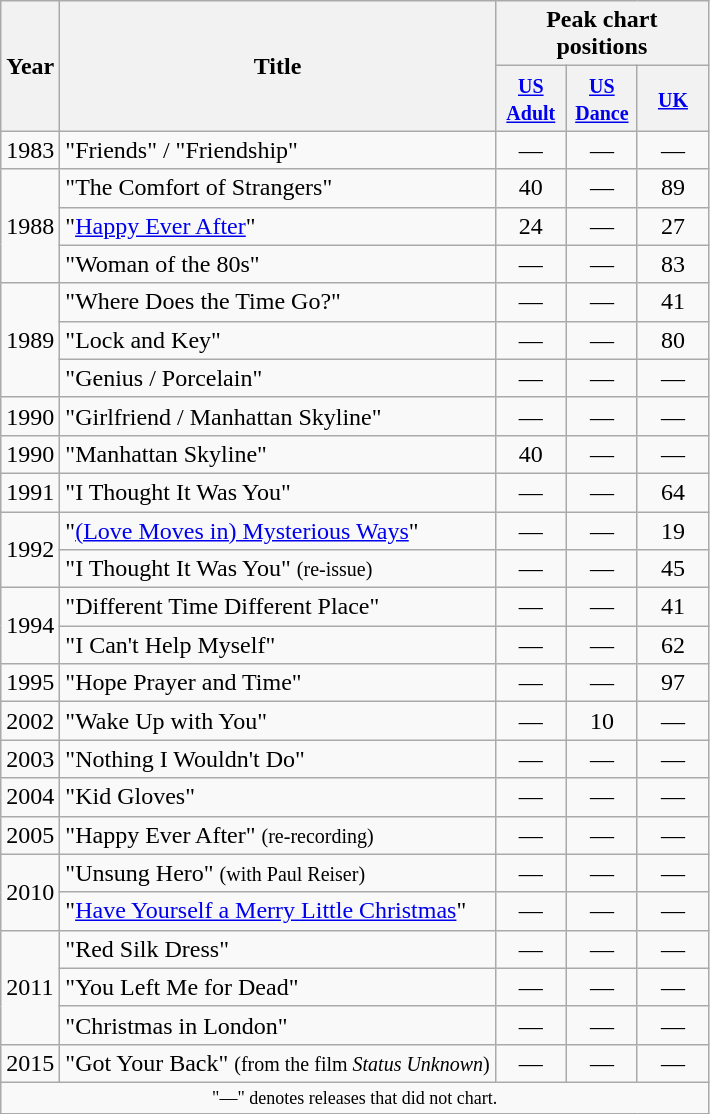<table class="wikitable">
<tr>
<th rowspan="2">Year</th>
<th rowspan="2">Title</th>
<th colspan="3">Peak chart positions</th>
</tr>
<tr>
<th style="width:40px;"><small><a href='#'>US Adult</a></small><br></th>
<th style="width:40px;"><small><a href='#'>US Dance</a></small><br></th>
<th style="width:40px;"><small><a href='#'>UK</a></small><br></th>
</tr>
<tr>
<td>1983</td>
<td>"Friends" / "Friendship"</td>
<td align=center>—</td>
<td align=center>—</td>
<td align=center>—</td>
</tr>
<tr>
<td rowspan="3">1988</td>
<td>"The Comfort of Strangers"</td>
<td align=center>40</td>
<td align=center>—</td>
<td align=center>89</td>
</tr>
<tr>
<td>"<a href='#'>Happy Ever After</a>"</td>
<td align=center>24</td>
<td align=center>—</td>
<td align=center>27</td>
</tr>
<tr>
<td>"Woman of the 80s"</td>
<td align=center>—</td>
<td align=center>—</td>
<td align=center>83</td>
</tr>
<tr>
<td rowspan="3">1989</td>
<td>"Where Does the Time Go?"</td>
<td align=center>—</td>
<td align=center>—</td>
<td align=center>41</td>
</tr>
<tr>
<td>"Lock and Key"</td>
<td align=center>—</td>
<td align=center>—</td>
<td align=center>80</td>
</tr>
<tr>
<td>"Genius / Porcelain"</td>
<td align=center>—</td>
<td align=center>—</td>
<td align=center>—</td>
</tr>
<tr>
<td>1990</td>
<td>"Girlfriend / Manhattan Skyline"</td>
<td align=center>—</td>
<td align=center>—</td>
<td align=center>—</td>
</tr>
<tr>
<td>1990</td>
<td>"Manhattan Skyline"</td>
<td align=center>40</td>
<td align=center>—</td>
<td align=center>—</td>
</tr>
<tr>
<td>1991</td>
<td>"I Thought It Was You"</td>
<td align=center>—</td>
<td align=center>—</td>
<td align=center>64</td>
</tr>
<tr>
<td rowspan="2">1992</td>
<td>"<a href='#'>(Love Moves in) Mysterious Ways</a>"</td>
<td align=center>—</td>
<td align=center>—</td>
<td align=center>19</td>
</tr>
<tr>
<td>"I Thought It Was You" <small>(re-issue)</small></td>
<td align=center>—</td>
<td align=center>—</td>
<td align=center>45</td>
</tr>
<tr>
<td rowspan="2">1994</td>
<td>"Different Time Different Place"</td>
<td align=center>—</td>
<td align=center>—</td>
<td align=center>41</td>
</tr>
<tr>
<td>"I Can't Help Myself"</td>
<td align=center>—</td>
<td align=center>—</td>
<td align=center>62</td>
</tr>
<tr>
<td>1995</td>
<td>"Hope Prayer and Time"</td>
<td align=center>—</td>
<td align=center>—</td>
<td align=center>97</td>
</tr>
<tr>
<td>2002</td>
<td>"Wake Up with You"</td>
<td align=center>—</td>
<td align=center>10</td>
<td align=center>—</td>
</tr>
<tr>
<td>2003</td>
<td>"Nothing I Wouldn't Do"</td>
<td align=center>—</td>
<td align=center>—</td>
<td align=center>—</td>
</tr>
<tr>
<td>2004</td>
<td>"Kid Gloves"</td>
<td align=center>—</td>
<td align=center>—</td>
<td align=center>—</td>
</tr>
<tr>
<td>2005</td>
<td>"Happy Ever After" <small>(re-recording)</small></td>
<td align=center>—</td>
<td align=center>—</td>
<td align=center>—</td>
</tr>
<tr>
<td rowspan="2">2010</td>
<td>"Unsung Hero" <small>(with Paul Reiser)</small></td>
<td align=center>—</td>
<td align=center>—</td>
<td align=center>—</td>
</tr>
<tr>
<td>"<a href='#'>Have Yourself a Merry Little Christmas</a>"</td>
<td align=center>—</td>
<td align=center>—</td>
<td align=center>—</td>
</tr>
<tr>
<td rowspan="3">2011</td>
<td>"Red Silk Dress"</td>
<td align=center>—</td>
<td align=center>—</td>
<td align=center>—</td>
</tr>
<tr>
<td>"You Left Me for Dead"</td>
<td align=center>—</td>
<td align=center>—</td>
<td align=center>—</td>
</tr>
<tr>
<td>"Christmas in London"</td>
<td align=center>—</td>
<td align=center>—</td>
<td align=center>—</td>
</tr>
<tr>
<td>2015</td>
<td>"Got Your Back" <small>(from the film <em>Status Unknown</em>)</small></td>
<td align=center>—</td>
<td align=center>—</td>
<td align=center>—</td>
</tr>
<tr>
<td colspan="6" style="text-align:center; font-size:9pt;">"—" denotes releases that did not chart.</td>
</tr>
</table>
